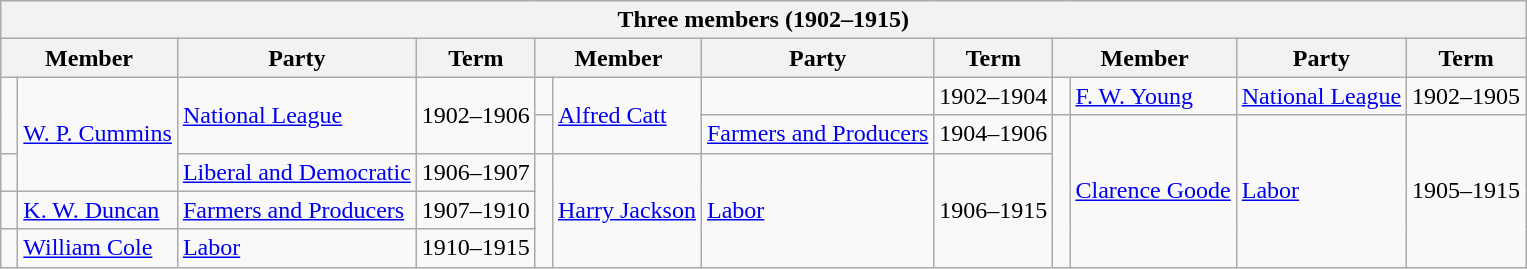<table class="wikitable">
<tr>
<th colspan=12>Three members (1902–1915)</th>
</tr>
<tr>
<th colspan=2>Member</th>
<th>Party</th>
<th>Term</th>
<th colspan=2>Member</th>
<th>Party</th>
<th>Term</th>
<th colspan=2>Member</th>
<th>Party</th>
<th>Term</th>
</tr>
<tr>
<td rowspan=2 > </td>
<td rowspan=3><a href='#'>W. P. Cummins</a></td>
<td rowspan=2><a href='#'>National League</a></td>
<td rowspan=2>1902–1906</td>
<td> </td>
<td rowspan=2><a href='#'>Alfred Catt</a></td>
<td></td>
<td>1902–1904</td>
<td> </td>
<td><a href='#'>F. W. Young</a></td>
<td><a href='#'>National League</a></td>
<td>1902–1905</td>
</tr>
<tr>
<td> </td>
<td><a href='#'>Farmers and Producers</a></td>
<td>1904–1906</td>
<td rowspan=4 > </td>
<td rowspan=4><a href='#'>Clarence Goode</a></td>
<td rowspan=4><a href='#'>Labor</a></td>
<td rowspan=4>1905–1915</td>
</tr>
<tr>
<td> </td>
<td><a href='#'>Liberal and Democratic</a></td>
<td>1906–1907</td>
<td rowspan=3 > </td>
<td rowspan=3><a href='#'>Harry Jackson</a></td>
<td rowspan=3><a href='#'>Labor</a></td>
<td rowspan=3>1906–1915</td>
</tr>
<tr>
<td> </td>
<td><a href='#'>K. W. Duncan</a></td>
<td><a href='#'>Farmers and Producers</a></td>
<td>1907–1910</td>
</tr>
<tr>
<td> </td>
<td><a href='#'>William Cole</a></td>
<td><a href='#'>Labor</a></td>
<td>1910–1915</td>
</tr>
</table>
